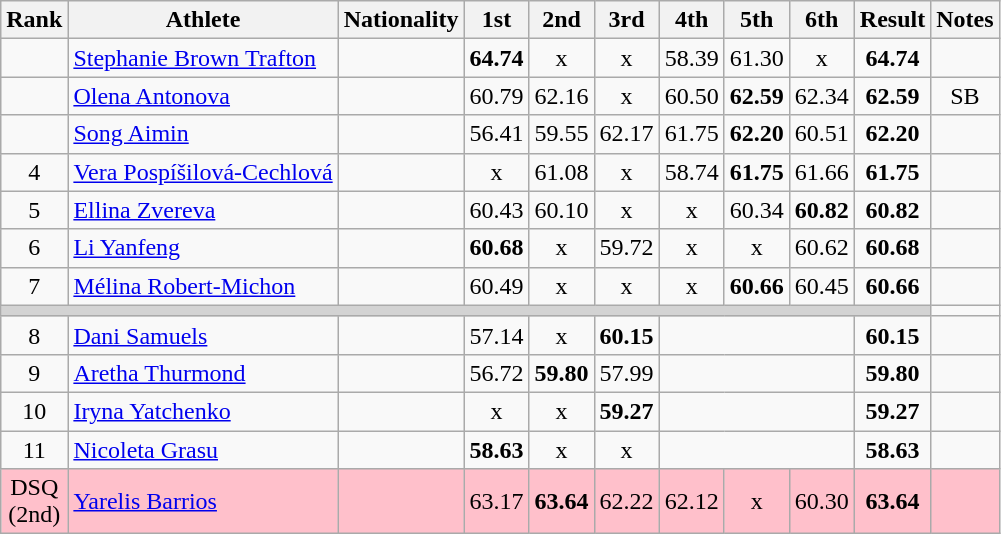<table class="sortable wikitable" style="text-align:center">
<tr>
<th>Rank</th>
<th>Athlete</th>
<th>Nationality</th>
<th>1st</th>
<th>2nd</th>
<th>3rd</th>
<th>4th</th>
<th>5th</th>
<th>6th</th>
<th>Result</th>
<th>Notes</th>
</tr>
<tr>
<td></td>
<td align="left"><a href='#'>Stephanie Brown Trafton</a></td>
<td align="left"></td>
<td><strong>64.74</strong></td>
<td>x</td>
<td>x</td>
<td>58.39</td>
<td>61.30</td>
<td>x</td>
<td><strong>64.74</strong></td>
<td></td>
</tr>
<tr>
<td></td>
<td align="left"><a href='#'>Olena Antonova</a></td>
<td align="left"></td>
<td>60.79</td>
<td>62.16</td>
<td>x</td>
<td>60.50</td>
<td><strong>62.59</strong></td>
<td>62.34</td>
<td><strong>62.59</strong></td>
<td>SB</td>
</tr>
<tr>
<td></td>
<td align="left"><a href='#'>Song Aimin</a></td>
<td align="left"></td>
<td>56.41</td>
<td>59.55</td>
<td>62.17</td>
<td>61.75</td>
<td><strong>62.20</strong></td>
<td>60.51</td>
<td><strong>62.20</strong></td>
<td></td>
</tr>
<tr>
<td>4</td>
<td align="left"><a href='#'>Vera Pospíšilová-Cechlová</a></td>
<td align="left"></td>
<td>x</td>
<td>61.08</td>
<td>x</td>
<td>58.74</td>
<td><strong>61.75</strong></td>
<td>61.66</td>
<td><strong>61.75</strong></td>
<td></td>
</tr>
<tr>
<td>5</td>
<td align="left"><a href='#'>Ellina Zvereva</a></td>
<td align="left"></td>
<td>60.43</td>
<td>60.10</td>
<td>x</td>
<td>x</td>
<td>60.34</td>
<td><strong>60.82</strong></td>
<td><strong>60.82</strong></td>
<td></td>
</tr>
<tr>
<td>6</td>
<td align="left"><a href='#'>Li Yanfeng</a></td>
<td align="left"></td>
<td><strong>60.68</strong></td>
<td>x</td>
<td>59.72</td>
<td>x</td>
<td>x</td>
<td>60.62</td>
<td><strong> 60.68</strong></td>
<td></td>
</tr>
<tr>
<td>7</td>
<td align="left"><a href='#'>Mélina Robert-Michon</a></td>
<td align="left"></td>
<td>60.49</td>
<td>x</td>
<td>x</td>
<td>x</td>
<td><strong>60.66</strong></td>
<td>60.45</td>
<td><strong>60.66</strong></td>
<td></td>
</tr>
<tr>
<td colspan=10 bgcolor=lightgray></td>
</tr>
<tr>
<td>8</td>
<td align="left"><a href='#'>Dani Samuels</a></td>
<td align="left"></td>
<td>57.14</td>
<td>x</td>
<td><strong>60.15</strong></td>
<td colspan=3></td>
<td><strong>60.15</strong></td>
<td></td>
</tr>
<tr>
<td>9</td>
<td align="left"><a href='#'>Aretha Thurmond</a></td>
<td align="left"></td>
<td>56.72</td>
<td><strong>59.80</strong></td>
<td>57.99</td>
<td colspan=3></td>
<td><strong>59.80</strong></td>
<td></td>
</tr>
<tr>
<td>10</td>
<td align="left"><a href='#'>Iryna Yatchenko</a></td>
<td align="left"></td>
<td>x</td>
<td>x</td>
<td><strong>59.27</strong></td>
<td colspan=3></td>
<td><strong>59.27</strong></td>
<td></td>
</tr>
<tr>
<td>11</td>
<td align="left"><a href='#'>Nicoleta Grasu</a></td>
<td align="left"></td>
<td><strong>58.63</strong></td>
<td>x</td>
<td>x</td>
<td colspan=3></td>
<td><strong>58.63</strong></td>
<td></td>
</tr>
<tr bgcolor=pink>
<td>DSQ<br>(2nd)</td>
<td align="left"><a href='#'>Yarelis Barrios</a></td>
<td align="left"></td>
<td>63.17</td>
<td><strong>63.64</strong></td>
<td>62.22</td>
<td>62.12</td>
<td>x</td>
<td>60.30</td>
<td><strong>63.64</strong></td>
<td></td>
</tr>
</table>
